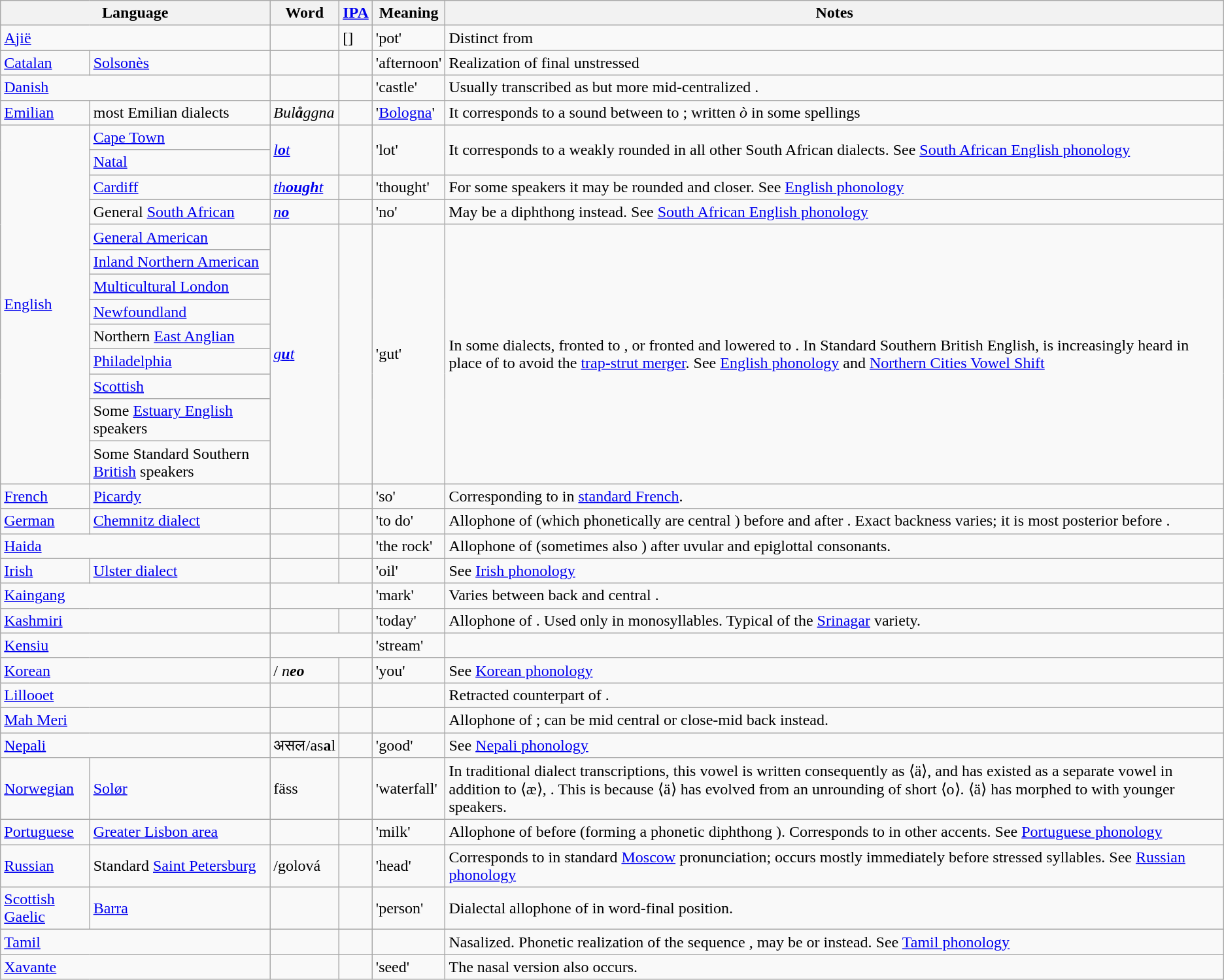<table class="wikitable" style="clear: both;">
<tr>
<th colspan="2">Language</th>
<th>Word</th>
<th><a href='#'>IPA</a></th>
<th>Meaning</th>
<th>Notes</th>
</tr>
<tr>
<td colspan=2><a href='#'>Ajië</a></td>
<td></td>
<td>[]</td>
<td>'pot'</td>
<td>Distinct from </td>
</tr>
<tr>
<td><a href='#'>Catalan</a></td>
<td><a href='#'>Solsonès</a></td>
<td></td>
<td></td>
<td>'afternoon'</td>
<td>Realization of final unstressed </td>
</tr>
<tr>
<td colspan=2><a href='#'>Danish</a></td>
<td></td>
<td></td>
<td>'castle'</td>
<td>Usually transcribed as  but more mid-centralized .</td>
</tr>
<tr>
<td><a href='#'>Emilian</a></td>
<td>most Emilian dialects</td>
<td><em>Bul<strong>å</strong>ggna</em></td>
<td></td>
<td>'<a href='#'>Bologna</a>'</td>
<td>It corresponds to a sound between  to ; written <em>ò</em> in some spellings</td>
</tr>
<tr>
<td rowspan="13"><a href='#'>English</a></td>
<td><a href='#'>Cape Town</a></td>
<td rowspan="2"><em><a href='#'>l<strong>o</strong>t</a></em></td>
<td rowspan="2"></td>
<td rowspan="2">'lot'</td>
<td rowspan="2">It corresponds to a weakly rounded  in all other South African dialects. See <a href='#'>South African English phonology</a></td>
</tr>
<tr>
<td><a href='#'>Natal</a></td>
</tr>
<tr>
<td><a href='#'>Cardiff</a></td>
<td><em><a href='#'>th<strong>ough</strong>t</a></em></td>
<td></td>
<td>'thought'</td>
<td>For some speakers it may be rounded and closer. See <a href='#'>English phonology</a></td>
</tr>
<tr>
<td>General <a href='#'>South African</a></td>
<td><em><a href='#'>n<strong>o</strong></a></em></td>
<td></td>
<td>'no'</td>
<td>May be a diphthong  instead. See <a href='#'>South African English phonology</a></td>
</tr>
<tr>
<td><a href='#'>General American</a></td>
<td rowspan="9"><em><a href='#'>g<strong>u</strong>t</a></em></td>
<td rowspan="9"></td>
<td rowspan="9">'gut'</td>
<td rowspan="9">In some dialects, fronted to , or fronted and lowered to . In Standard Southern British English,  is increasingly heard in place of  to avoid the <a href='#'>trap-strut merger</a>. See <a href='#'>English phonology</a> and <a href='#'>Northern Cities Vowel Shift</a></td>
</tr>
<tr>
<td><a href='#'>Inland Northern American</a></td>
</tr>
<tr>
<td><a href='#'>Multicultural London</a></td>
</tr>
<tr>
<td><a href='#'>Newfoundland</a></td>
</tr>
<tr>
<td>Northern <a href='#'>East Anglian</a></td>
</tr>
<tr>
<td><a href='#'>Philadelphia</a></td>
</tr>
<tr>
<td><a href='#'>Scottish</a></td>
</tr>
<tr>
<td>Some <a href='#'>Estuary English</a> speakers</td>
</tr>
<tr>
<td>Some Standard Southern <a href='#'>British</a> speakers</td>
</tr>
<tr>
<td><a href='#'>French</a></td>
<td><a href='#'>Picardy</a></td>
<td></td>
<td></td>
<td>'so'</td>
<td>Corresponding to  in <a href='#'>standard French</a>.</td>
</tr>
<tr>
<td><a href='#'>German</a></td>
<td><a href='#'>Chemnitz dialect</a></td>
<td></td>
<td></td>
<td>'to do'</td>
<td>Allophone of  (which phonetically are central ) before and after . Exact backness varies; it is most posterior before .</td>
</tr>
<tr>
<td colspan="2"><a href='#'>Haida</a></td>
<td></td>
<td></td>
<td>'the rock'</td>
<td>Allophone of  (sometimes also ) after uvular and epiglottal consonants.</td>
</tr>
<tr>
<td><a href='#'>Irish</a></td>
<td><a href='#'>Ulster dialect</a></td>
<td></td>
<td></td>
<td>'oil'</td>
<td>See <a href='#'>Irish phonology</a></td>
</tr>
<tr>
<td colspan="2"><a href='#'>Kaingang</a></td>
<td colspan=2 align=center></td>
<td>'mark'</td>
<td>Varies between back  and central .</td>
</tr>
<tr>
<td colspan="2"><a href='#'>Kashmiri</a></td>
<td></td>
<td></td>
<td>'today'</td>
<td>Allophone of . Used only in monosyllables. Typical of the <a href='#'>Srinagar</a> variety.</td>
</tr>
<tr>
<td colspan="2"><a href='#'>Kensiu</a></td>
<td colspan="2" align="center"></td>
<td>'stream'</td>
<td></td>
</tr>
<tr>
<td colspan="2"><a href='#'>Korean</a></td>
<td> / <em>n<strong>eo<strong><em></td>
<td></td>
<td>'you'</td>
<td>See <a href='#'>Korean phonology</a></td>
</tr>
<tr>
<td colspan="2"><a href='#'>Lillooet</a></td>
<td></td>
<td></td>
<td></td>
<td>Retracted counterpart of .</td>
</tr>
<tr>
<td colspan="2"><a href='#'>Mah Meri</a></td>
<td></td>
<td></td>
<td></td>
<td>Allophone of ; can be mid central  or close-mid back  instead.</td>
</tr>
<tr>
<td colspan="2"><a href='#'>Nepali</a></td>
<td>असल/</em></strong>a</strong>s<strong>a</strong>l</em></td>
<td></td>
<td>'good'</td>
<td>See <a href='#'>Nepali phonology</a></td>
</tr>
<tr>
<td><a href='#'>Norwegian</a></td>
<td><a href='#'>Solør</a></td>
<td>fäss</td>
<td></td>
<td>'waterfall'</td>
<td>In traditional dialect transcriptions, this vowel is written consequently as ⟨ä⟩, and has existed as a separate vowel in addition to ⟨æ⟩, . This is because ⟨ä⟩ has evolved from an unrounding of short ⟨o⟩. ⟨ä⟩ has morphed to  with younger speakers.</td>
</tr>
<tr>
<td><a href='#'>Portuguese</a></td>
<td><a href='#'>Greater Lisbon area</a></td>
<td></td>
<td></td>
<td>'milk'</td>
<td>Allophone of  before  (forming a phonetic diphthong ). Corresponds to  in other accents. See <a href='#'>Portuguese phonology</a></td>
</tr>
<tr>
<td><a href='#'>Russian</a></td>
<td>Standard <a href='#'>Saint Petersburg</a></td>
<td>/golová</td>
<td></td>
<td>'head'</td>
<td>Corresponds to  in standard <a href='#'>Moscow</a> pronunciation; occurs mostly immediately before stressed syllables. See <a href='#'>Russian phonology</a></td>
</tr>
<tr>
<td><a href='#'>Scottish Gaelic</a></td>
<td><a href='#'>Barra</a></td>
<td></td>
<td></td>
<td>'person'</td>
<td>Dialectal allophone of  in word-final position.</td>
</tr>
<tr>
<td colspan="2"><a href='#'>Tamil</a></td>
<td></td>
<td></td>
<td></td>
<td>Nasalized. Phonetic realization of the sequence , may be  or  instead. See <a href='#'>Tamil phonology</a></td>
</tr>
<tr>
<td colspan="2"><a href='#'>Xavante</a></td>
<td></td>
<td></td>
<td>'seed'</td>
<td>The nasal version  also occurs.</td>
</tr>
</table>
